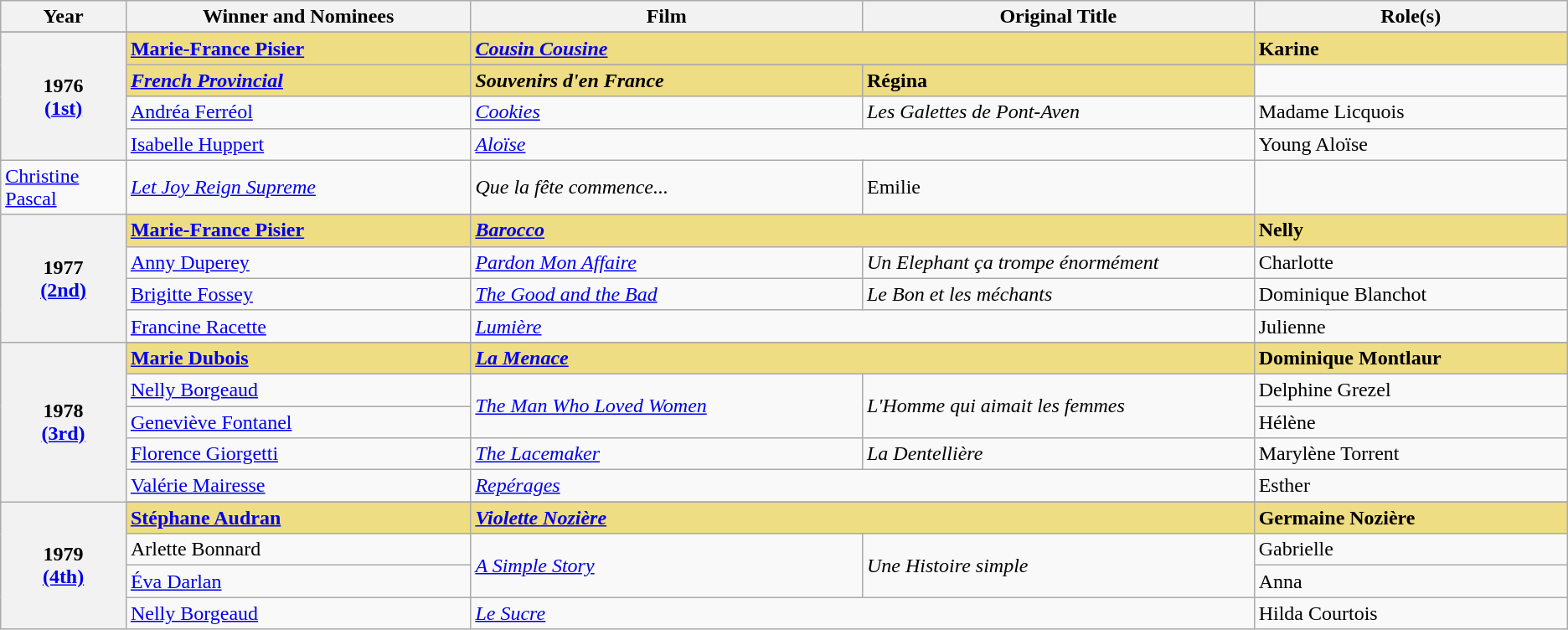<table class="wikitable">
<tr>
<th width="8%">Year</th>
<th width="22%">Winner and Nominees</th>
<th width="25%">Film</th>
<th width="25%">Original Title</th>
<th width="20%">Role(s)</th>
</tr>
<tr>
</tr>
<tr>
<th rowspan="6" style="text-align:center">1976<br><a href='#'>(1st)</a></th>
</tr>
<tr style="background:#eedd82;">
<td rowspan=2><strong><a href='#'>Marie-France Pisier</a></strong></td>
<td colspan=2><strong><em><a href='#'>Cousin Cousine</a></em></strong></td>
<td><strong>Karine</strong></td>
</tr>
<tr>
</tr>
<tr style="background:#eedd82;">
<td><strong><em><a href='#'>French Provincial</a></em></strong></td>
<td><strong><em>Souvenirs d'en France</em></strong></td>
<td><strong>Régina</strong></td>
</tr>
<tr>
<td><a href='#'>Andréa Ferréol</a></td>
<td><em><a href='#'>Cookies</a></em></td>
<td><em>Les Galettes de Pont-Aven</em></td>
<td>Madame Licquois</td>
</tr>
<tr>
<td><a href='#'>Isabelle Huppert</a></td>
<td colspan=2><em><a href='#'>Aloïse</a></em></td>
<td>Young Aloïse</td>
</tr>
<tr>
<td><a href='#'>Christine Pascal</a></td>
<td><em><a href='#'>Let Joy Reign Supreme</a></em></td>
<td><em>Que la fête commence...</em></td>
<td>Emilie</td>
</tr>
<tr>
<th rowspan="5" style="text-align:center">1977<br><a href='#'>(2nd)</a></th>
</tr>
<tr style="background:#eedd82;">
<td><strong><a href='#'>Marie-France Pisier</a></strong></td>
<td colspan="2"><strong><em><a href='#'>Barocco</a></em></strong></td>
<td><strong>Nelly</strong></td>
</tr>
<tr>
<td><a href='#'>Anny Duperey</a></td>
<td><em><a href='#'>Pardon Mon Affaire</a></em></td>
<td><em>Un Elephant ça trompe énormément</em></td>
<td>Charlotte</td>
</tr>
<tr>
<td><a href='#'>Brigitte Fossey</a></td>
<td><em><a href='#'>The Good and the Bad</a></em></td>
<td><em>Le Bon et les méchants</em></td>
<td>Dominique Blanchot</td>
</tr>
<tr>
<td><a href='#'>Francine Racette</a></td>
<td colspan="2"><em><a href='#'>Lumière</a></em></td>
<td>Julienne</td>
</tr>
<tr>
<th rowspan="6" style="text-align:center">1978<br><a href='#'>(3rd)</a></th>
</tr>
<tr style="background:#eedd82;">
<td><strong><a href='#'>Marie Dubois</a></strong></td>
<td colspan=2><strong><em><a href='#'>La Menace</a></em></strong></td>
<td><strong>Dominique Montlaur</strong></td>
</tr>
<tr>
<td><a href='#'>Nelly Borgeaud</a></td>
<td rowspan="2"><em><a href='#'>The Man Who Loved Women</a></em></td>
<td rowspan="2"><em>L'Homme qui aimait les femmes</em></td>
<td>Delphine Grezel</td>
</tr>
<tr>
<td><a href='#'>Geneviève Fontanel</a></td>
<td>Hélène</td>
</tr>
<tr>
<td><a href='#'>Florence Giorgetti</a></td>
<td><em><a href='#'>The Lacemaker</a></em></td>
<td><em>La Dentellière</em></td>
<td>Marylène Torrent</td>
</tr>
<tr>
<td><a href='#'>Valérie Mairesse</a></td>
<td colspan="2"><em><a href='#'>Repérages</a></em></td>
<td>Esther</td>
</tr>
<tr>
<th rowspan="5" style="text-align:center">1979<br><a href='#'>(4th)</a></th>
</tr>
<tr style="background:#eedd82;">
<td><strong><a href='#'>Stéphane Audran</a></strong></td>
<td colspan="2"><strong><em><a href='#'>Violette Nozière</a></em></strong></td>
<td><strong>Germaine Nozière</strong></td>
</tr>
<tr>
<td>Arlette Bonnard</td>
<td rowspan="2"><em><a href='#'>A Simple Story</a></em></td>
<td rowspan="2"><em>Une Histoire simple</em></td>
<td>Gabrielle</td>
</tr>
<tr>
<td><a href='#'>Éva Darlan</a></td>
<td>Anna</td>
</tr>
<tr>
<td><a href='#'>Nelly Borgeaud</a></td>
<td colspan=2><em><a href='#'>Le Sucre</a></em></td>
<td>Hilda Courtois</td>
</tr>
</table>
